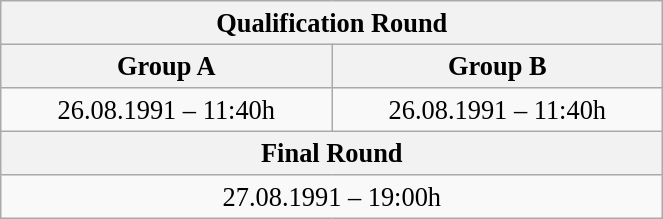<table class="wikitable" style=" text-align:center; font-size:110%;" width="35%">
<tr>
<th colspan="2">Qualification Round</th>
</tr>
<tr>
<th>Group A</th>
<th>Group B</th>
</tr>
<tr>
<td>26.08.1991 – 11:40h</td>
<td>26.08.1991 – 11:40h</td>
</tr>
<tr>
<th colspan="2">Final Round</th>
</tr>
<tr>
<td colspan="2">27.08.1991 – 19:00h</td>
</tr>
</table>
